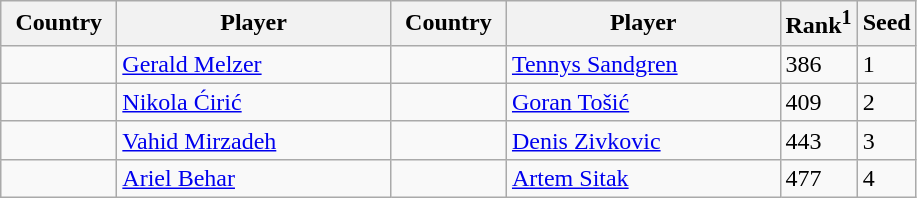<table class="sortable wikitable">
<tr>
<th width="70">Country</th>
<th width="175">Player</th>
<th width="70">Country</th>
<th width="175">Player</th>
<th>Rank<sup>1</sup></th>
<th>Seed</th>
</tr>
<tr>
<td></td>
<td><a href='#'>Gerald Melzer</a></td>
<td></td>
<td><a href='#'>Tennys Sandgren</a></td>
<td>386</td>
<td>1</td>
</tr>
<tr>
<td></td>
<td><a href='#'>Nikola Ćirić</a></td>
<td></td>
<td><a href='#'>Goran Tošić</a></td>
<td>409</td>
<td>2</td>
</tr>
<tr>
<td></td>
<td><a href='#'>Vahid Mirzadeh</a></td>
<td></td>
<td><a href='#'>Denis Zivkovic</a></td>
<td>443</td>
<td>3</td>
</tr>
<tr>
<td></td>
<td><a href='#'>Ariel Behar</a></td>
<td></td>
<td><a href='#'>Artem Sitak</a></td>
<td>477</td>
<td>4</td>
</tr>
</table>
